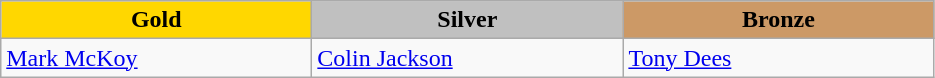<table class="wikitable" style="text-align:left">
<tr align="center">
<td width=200 bgcolor=gold><strong>Gold</strong></td>
<td width=200 bgcolor=silver><strong>Silver</strong></td>
<td width=200 bgcolor=CC9966><strong>Bronze</strong></td>
</tr>
<tr>
<td><a href='#'>Mark McKoy</a><br><em></em></td>
<td><a href='#'>Colin Jackson</a><br><em></em></td>
<td><a href='#'>Tony Dees</a><br><em></em></td>
</tr>
</table>
